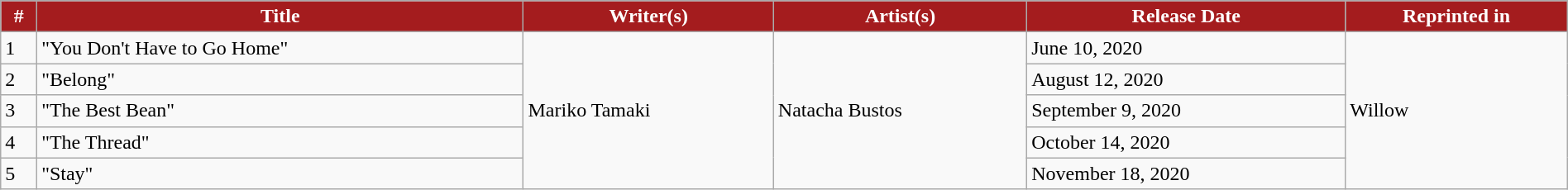<table style="width: 100%;" class="wikitable">
<tr>
<th style="background: #A41C1E; color: white;">#</th>
<th style="background: #A41C1E; color: white;">Title</th>
<th style="background: #A41C1E; color: white;">Writer(s)</th>
<th style="background: #A41C1E; color: white;">Artist(s)</th>
<th style="background: #A41C1E; color: white;">Release Date</th>
<th style="background: #A41C1E; color: white;">Reprinted in</th>
</tr>
<tr>
<td>1</td>
<td>"You Don't Have to Go Home"</td>
<td rowspan= "5">Mariko Tamaki</td>
<td rowspan= "5">Natacha Bustos</td>
<td>June 10, 2020</td>
<td rowspan= "5">Willow</td>
</tr>
<tr>
<td>2</td>
<td>"Belong"</td>
<td>August 12, 2020</td>
</tr>
<tr>
<td>3</td>
<td>"The Best Bean"</td>
<td>September 9, 2020</td>
</tr>
<tr>
<td>4</td>
<td>"The Thread"</td>
<td>October 14, 2020</td>
</tr>
<tr>
<td>5</td>
<td>"Stay"</td>
<td>November 18, 2020</td>
</tr>
</table>
